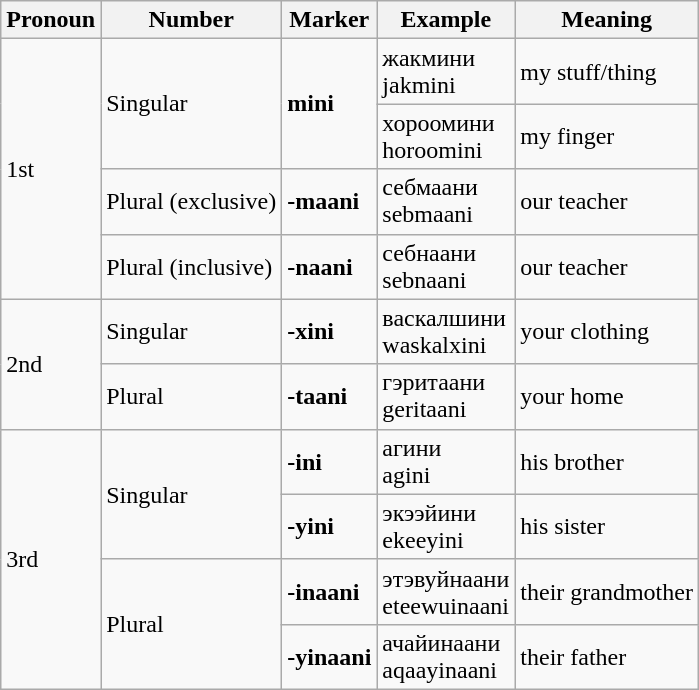<table class="wikitable">
<tr>
<th>Pronoun</th>
<th>Number</th>
<th>Marker</th>
<th>Example</th>
<th>Meaning</th>
</tr>
<tr>
<td rowspan="4">1st</td>
<td rowspan="2">Singular</td>
<td rowspan="2"><strong>mini</strong></td>
<td>жакмини<br>jakmini</td>
<td>my stuff/thing</td>
</tr>
<tr>
<td>хороомини<br>horoomini</td>
<td>my finger</td>
</tr>
<tr>
<td>Plural (exclusive)</td>
<td><strong>-maani</strong></td>
<td>себмаани<br>sebmaani</td>
<td>our teacher</td>
</tr>
<tr>
<td>Plural (inclusive)</td>
<td><strong>-naani</strong></td>
<td>себнаани<br>sebnaani</td>
<td>our teacher</td>
</tr>
<tr>
<td rowspan="2">2nd</td>
<td>Singular</td>
<td><strong>-xini</strong></td>
<td>васкалшини<br>waskalxini</td>
<td>your clothing</td>
</tr>
<tr>
<td>Plural</td>
<td><strong>-taani</strong></td>
<td>гэритаани<br>geritaani</td>
<td>your home</td>
</tr>
<tr>
<td rowspan="4">3rd</td>
<td rowspan="2">Singular</td>
<td><strong>-ini</strong></td>
<td>агини<br>agini</td>
<td>his brother</td>
</tr>
<tr>
<td><strong>-yini</strong></td>
<td>экээйини<br>ekeeyini</td>
<td>his sister</td>
</tr>
<tr>
<td rowspan="2">Plural</td>
<td><strong>-inaani</strong></td>
<td>этэвуйнаани<br>eteewuinaani</td>
<td>their grandmother</td>
</tr>
<tr>
<td><strong>-yinaani</strong></td>
<td>ачайинаани<br>aqaayinaani</td>
<td>their father</td>
</tr>
</table>
